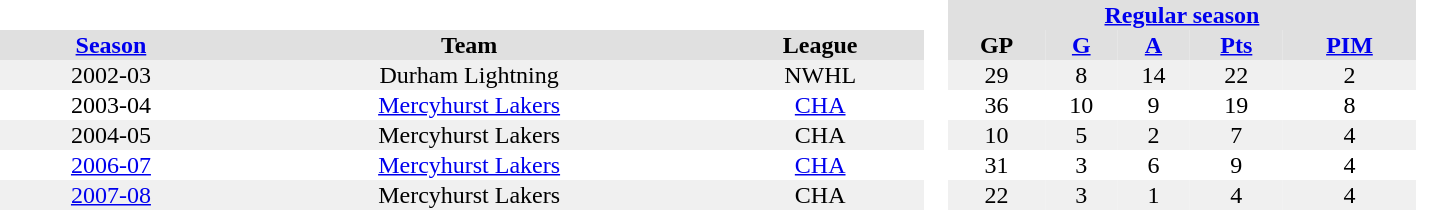<table border="0" cellpadding="1" cellspacing="0" style="text-align:center; width:60em">
<tr bgcolor="#e0e0e0">
<th colspan="3" bgcolor="#ffffff"> </th>
<th rowspan="99" bgcolor="#ffffff"> </th>
<th colspan="5"><a href='#'>Regular season</a></th>
<th rowspan="99" bgcolor="#ffffff"> </th>
</tr>
<tr bgcolor="#e0e0e0">
<th><a href='#'>Season</a></th>
<th>Team</th>
<th>League</th>
<th>GP</th>
<th><a href='#'>G</a></th>
<th><a href='#'>A</a></th>
<th><a href='#'>Pts</a></th>
<th><a href='#'>PIM</a></th>
</tr>
<tr style="background:#f0f0f0;">
<td>2002-03</td>
<td>Durham Lightning</td>
<td>NWHL</td>
<td>29</td>
<td>8</td>
<td>14</td>
<td>22</td>
<td>2</td>
</tr>
<tr>
<td>2003-04</td>
<td><a href='#'>Mercyhurst Lakers</a></td>
<td><a href='#'>CHA</a></td>
<td>36</td>
<td>10</td>
<td>9</td>
<td>19</td>
<td>8</td>
</tr>
<tr style="background:#f0f0f0;">
<td>2004-05</td>
<td>Mercyhurst Lakers</td>
<td>CHA</td>
<td>10</td>
<td>5</td>
<td>2</td>
<td>7</td>
<td>4</td>
</tr>
<tr>
<td><a href='#'>2006-07</a></td>
<td><a href='#'>Mercyhurst Lakers</a></td>
<td><a href='#'>CHA</a></td>
<td>31</td>
<td>3</td>
<td>6</td>
<td>9</td>
<td>4</td>
</tr>
<tr style="background:#f0f0f0;">
<td><a href='#'>2007-08</a></td>
<td>Mercyhurst Lakers</td>
<td>CHA</td>
<td>22</td>
<td>3</td>
<td>1</td>
<td>4</td>
<td>4</td>
</tr>
<tr>
</tr>
</table>
